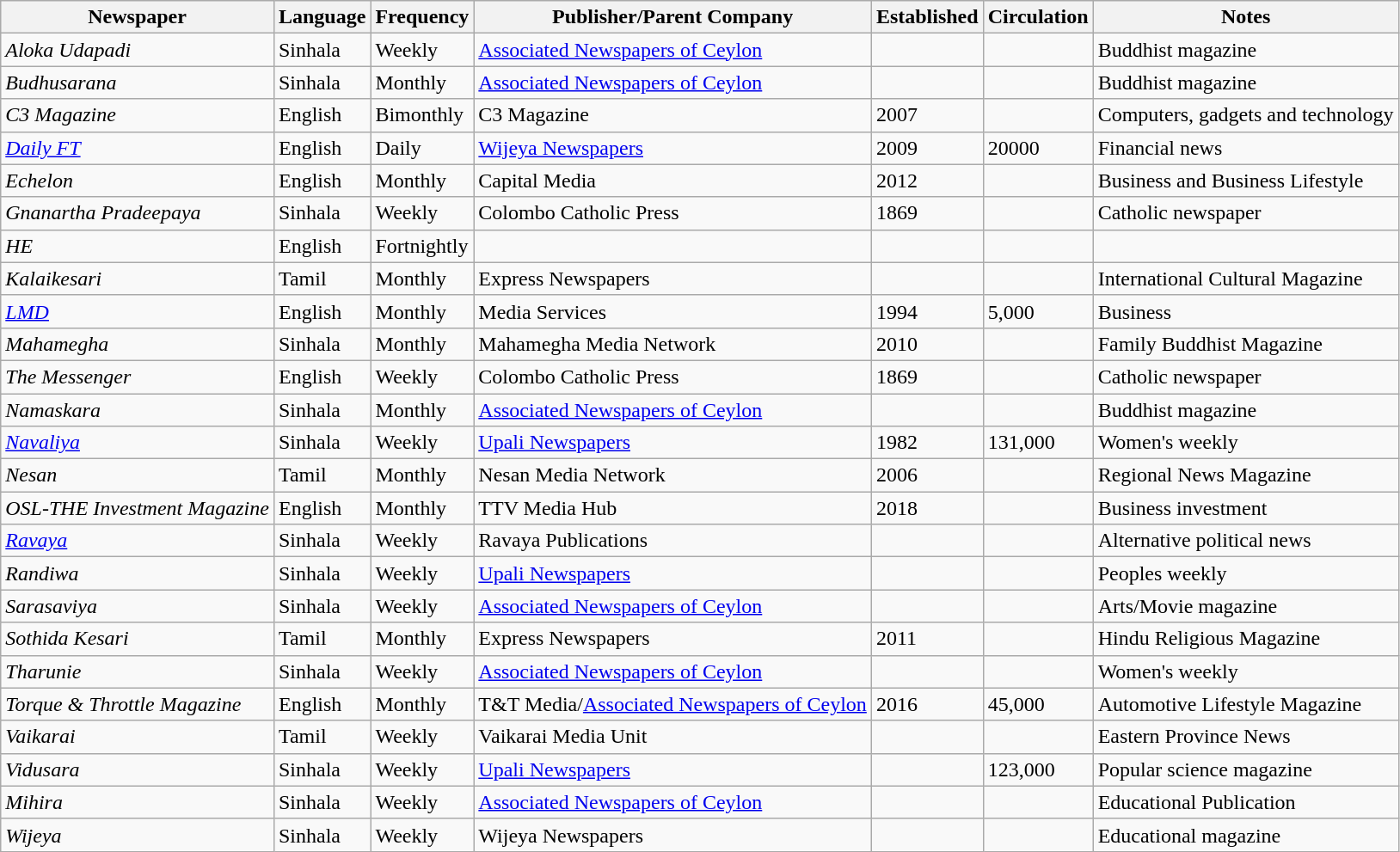<table class="wikitable sortable">
<tr>
<th>Newspaper</th>
<th>Language</th>
<th>Frequency</th>
<th>Publisher/Parent Company</th>
<th>Established</th>
<th>Circulation</th>
<th>Notes</th>
</tr>
<tr ->
<td><em>Aloka Udapadi</em></td>
<td>Sinhala</td>
<td>Weekly</td>
<td><a href='#'>Associated Newspapers of Ceylon</a></td>
<td></td>
<td></td>
<td>Buddhist magazine</td>
</tr>
<tr ->
<td><em>Budhusarana</em></td>
<td>Sinhala</td>
<td>Monthly</td>
<td><a href='#'>Associated Newspapers of Ceylon</a></td>
<td></td>
<td></td>
<td>Buddhist magazine</td>
</tr>
<tr ->
<td><em>C3 Magazine</em></td>
<td>English</td>
<td>Bimonthly</td>
<td>C3 Magazine</td>
<td>2007</td>
<td></td>
<td>Computers, gadgets and technology</td>
</tr>
<tr ->
<td><em><a href='#'>Daily FT</a></em></td>
<td>English</td>
<td>Daily</td>
<td><a href='#'>Wijeya Newspapers</a></td>
<td>2009</td>
<td>20000</td>
<td>Financial news</td>
</tr>
<tr ->
<td><em>Echelon</em></td>
<td>English</td>
<td>Monthly</td>
<td>Capital Media</td>
<td>2012</td>
<td></td>
<td>Business and Business Lifestyle</td>
</tr>
<tr ->
<td><em>Gnanartha Pradeepaya</em></td>
<td>Sinhala</td>
<td>Weekly</td>
<td>Colombo Catholic Press</td>
<td>1869</td>
<td></td>
<td>Catholic newspaper</td>
</tr>
<tr ->
<td><em>HE</em></td>
<td>English</td>
<td>Fortnightly</td>
<td></td>
<td></td>
<td></td>
</tr>
<tr ->
<td><em>Kalaikesari</em></td>
<td>Tamil</td>
<td>Monthly</td>
<td>Express Newspapers</td>
<td></td>
<td></td>
<td>International Cultural Magazine</td>
</tr>
<tr ->
<td><em><a href='#'>LMD</a></em></td>
<td>English</td>
<td>Monthly</td>
<td>Media Services</td>
<td>1994</td>
<td>5,000</td>
<td>Business</td>
</tr>
<tr ->
<td><em>Mahamegha</em></td>
<td>Sinhala</td>
<td>Monthly</td>
<td>Mahamegha Media Network</td>
<td>2010</td>
<td></td>
<td>Family Buddhist Magazine</td>
</tr>
<tr ->
<td><em>The Messenger</em></td>
<td>English</td>
<td>Weekly</td>
<td>Colombo Catholic Press</td>
<td>1869</td>
<td></td>
<td>Catholic newspaper</td>
</tr>
<tr ->
<td><em>Namaskara</em></td>
<td>Sinhala</td>
<td>Monthly</td>
<td><a href='#'>Associated Newspapers of Ceylon</a></td>
<td></td>
<td></td>
<td>Buddhist magazine</td>
</tr>
<tr ->
<td><em><a href='#'>Navaliya</a></em></td>
<td>Sinhala</td>
<td>Weekly</td>
<td><a href='#'>Upali Newspapers</a></td>
<td>1982</td>
<td>131,000</td>
<td>Women's weekly</td>
</tr>
<tr ->
<td><em>Nesan</em></td>
<td>Tamil</td>
<td>Monthly</td>
<td>Nesan Media Network</td>
<td>2006</td>
<td></td>
<td>Regional News Magazine</td>
</tr>
<tr ->
<td><em>OSL-THE Investment Magazine</em></td>
<td>English</td>
<td>Monthly</td>
<td>TTV Media Hub</td>
<td>2018</td>
<td></td>
<td>Business investment</td>
</tr>
<tr ->
<td><em><a href='#'>Ravaya</a></em></td>
<td>Sinhala</td>
<td>Weekly</td>
<td>Ravaya Publications</td>
<td></td>
<td></td>
<td>Alternative political news</td>
</tr>
<tr ->
<td><em>Randiwa</em></td>
<td>Sinhala</td>
<td>Weekly</td>
<td><a href='#'>Upali Newspapers</a></td>
<td></td>
<td></td>
<td>Peoples weekly</td>
</tr>
<tr ->
<td><em>Sarasaviya</em></td>
<td>Sinhala</td>
<td>Weekly</td>
<td><a href='#'>Associated Newspapers of Ceylon</a></td>
<td></td>
<td></td>
<td>Arts/Movie magazine</td>
</tr>
<tr ->
<td><em>Sothida Kesari</em></td>
<td>Tamil</td>
<td>Monthly</td>
<td>Express Newspapers</td>
<td>2011</td>
<td></td>
<td>Hindu Religious Magazine</td>
</tr>
<tr ->
<td><em>Tharunie</em></td>
<td>Sinhala</td>
<td>Weekly</td>
<td><a href='#'>Associated Newspapers of Ceylon</a></td>
<td></td>
<td></td>
<td>Women's weekly</td>
</tr>
<tr ->
<td><em>Torque & Throttle Magazine</em></td>
<td>English</td>
<td>Monthly</td>
<td>T&T Media/<a href='#'>Associated Newspapers of Ceylon</a></td>
<td>2016</td>
<td>45,000</td>
<td>Automotive Lifestyle Magazine</td>
</tr>
<tr ->
<td><em>Vaikarai</em></td>
<td>Tamil</td>
<td>Weekly</td>
<td>Vaikarai Media Unit</td>
<td></td>
<td></td>
<td>Eastern Province News</td>
</tr>
<tr ->
<td><em>Vidusara</em></td>
<td>Sinhala</td>
<td>Weekly</td>
<td><a href='#'>Upali Newspapers</a></td>
<td></td>
<td>123,000</td>
<td>Popular science magazine</td>
</tr>
<tr ->
<td><em>Mihira</em></td>
<td>Sinhala</td>
<td>Weekly</td>
<td><a href='#'>Associated Newspapers of Ceylon</a></td>
<td></td>
<td></td>
<td>Educational Publication </td>
</tr>
<tr ->
<td><em>Wijeya</em></td>
<td>Sinhala</td>
<td>Weekly</td>
<td>Wijeya Newspapers</td>
<td></td>
<td></td>
<td>Educational magazine</td>
</tr>
</table>
